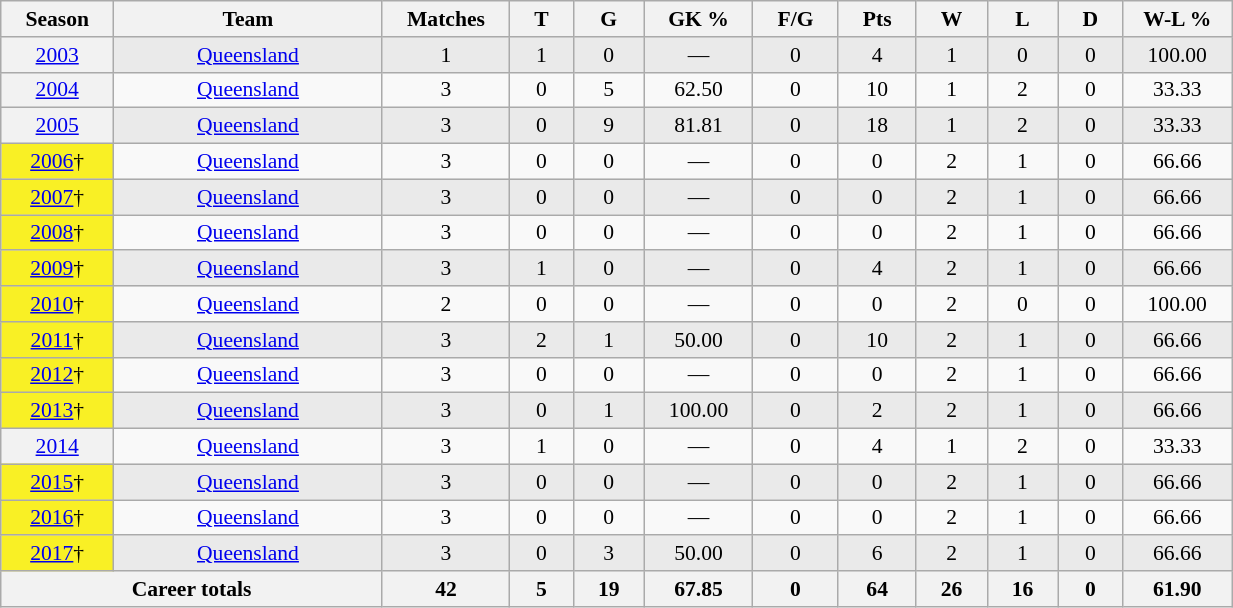<table class="wikitable sortable"  style="font-size:90%; text-align:center; width:65%;">
<tr>
<th width=2%>Season</th>
<th width=8%>Team</th>
<th width=2%>Matches</th>
<th width=2%>T</th>
<th width=2%>G</th>
<th width=2%>GK %</th>
<th width=2%>F/G</th>
<th width=2%>Pts</th>
<th width=2%>W</th>
<th width=2%>L</th>
<th width=2%>D</th>
<th width=2%>W-L %</th>
</tr>
<tr style="background-color: #EAEAEA">
<th scope="row" style="text-align:center; font-weight:normal"><a href='#'>2003</a></th>
<td style="text-align:center;"><a href='#'>Queensland</a></td>
<td>1</td>
<td>1</td>
<td>0</td>
<td>—</td>
<td>0</td>
<td>4</td>
<td>1</td>
<td>0</td>
<td>0</td>
<td>100.00</td>
</tr>
<tr>
<th scope="row" style="text-align:center; font-weight:normal"><a href='#'>2004</a></th>
<td style="text-align:center;"><a href='#'>Queensland</a></td>
<td>3</td>
<td>0</td>
<td>5</td>
<td>62.50</td>
<td>0</td>
<td>10</td>
<td>1</td>
<td>2</td>
<td>0</td>
<td>33.33</td>
</tr>
<tr style="background-color: #EAEAEA">
<th scope="row" style="text-align:center; font-weight:normal"><a href='#'>2005</a></th>
<td style="text-align:center;"><a href='#'>Queensland</a></td>
<td>3</td>
<td>0</td>
<td>9</td>
<td>81.81</td>
<td>0</td>
<td>18</td>
<td>1</td>
<td>2</td>
<td>0</td>
<td>33.33</td>
</tr>
<tr>
<th scope="row" style="text-align:center;background:#f9f025; font-weight:normal"><a href='#'>2006</a>†</th>
<td style="text-align:center;"><a href='#'>Queensland</a></td>
<td>3</td>
<td>0</td>
<td>0</td>
<td>—</td>
<td>0</td>
<td>0</td>
<td>2</td>
<td>1</td>
<td>0</td>
<td>66.66</td>
</tr>
<tr style="background-color: #EAEAEA">
<th scope="row" style="text-align:center;background:#f9f025; font-weight:normal"><a href='#'>2007</a>†</th>
<td style="text-align:center;"><a href='#'>Queensland</a></td>
<td>3</td>
<td>0</td>
<td>0</td>
<td>—</td>
<td>0</td>
<td>0</td>
<td>2</td>
<td>1</td>
<td>0</td>
<td>66.66</td>
</tr>
<tr>
<th scope="row" style="text-align:center;background:#f9f025; font-weight:normal"><a href='#'>2008</a>†</th>
<td style="text-align:center;"><a href='#'>Queensland</a></td>
<td>3</td>
<td>0</td>
<td>0</td>
<td>—</td>
<td>0</td>
<td>0</td>
<td>2</td>
<td>1</td>
<td>0</td>
<td>66.66</td>
</tr>
<tr style="background-color: #EAEAEA">
<th scope="row" style="text-align:center;background:#f9f025; font-weight:normal"><a href='#'>2009</a>†</th>
<td style="text-align:center;"><a href='#'>Queensland</a></td>
<td>3</td>
<td>1</td>
<td>0</td>
<td>—</td>
<td>0</td>
<td>4</td>
<td>2</td>
<td>1</td>
<td>0</td>
<td>66.66</td>
</tr>
<tr>
<th scope="row" style="text-align:center;background:#f9f025; font-weight:normal"><a href='#'>2010</a>†</th>
<td style="text-align:center;"><a href='#'>Queensland</a></td>
<td>2</td>
<td>0</td>
<td>0</td>
<td>—</td>
<td>0</td>
<td>0</td>
<td>2</td>
<td>0</td>
<td>0</td>
<td>100.00</td>
</tr>
<tr style="background-color: #EAEAEA">
<th scope="row" style="text-align:center;background:#f9f025; font-weight:normal"><a href='#'>2011</a>†</th>
<td style="text-align:center;"><a href='#'>Queensland</a></td>
<td>3</td>
<td>2</td>
<td>1</td>
<td>50.00</td>
<td>0</td>
<td>10</td>
<td>2</td>
<td>1</td>
<td>0</td>
<td>66.66</td>
</tr>
<tr>
<th scope="row" style="text-align:center;background:#f9f025; font-weight:normal"><a href='#'>2012</a>†</th>
<td style="text-align:center;"><a href='#'>Queensland</a></td>
<td>3</td>
<td>0</td>
<td>0</td>
<td>—</td>
<td>0</td>
<td>0</td>
<td>2</td>
<td>1</td>
<td>0</td>
<td>66.66</td>
</tr>
<tr style="background-color: #EAEAEA">
<th scope="row" style="text-align:center;background:#f9f025; font-weight:normal"><a href='#'>2013</a>†</th>
<td style="text-align:center;"><a href='#'>Queensland</a></td>
<td>3</td>
<td>0</td>
<td>1</td>
<td>100.00</td>
<td>0</td>
<td>2</td>
<td>2</td>
<td>1</td>
<td>0</td>
<td>66.66</td>
</tr>
<tr>
<th scope="row" style="text-align:center; font-weight:normal"><a href='#'>2014</a></th>
<td style="text-align:center;"><a href='#'>Queensland</a></td>
<td>3</td>
<td>1</td>
<td>0</td>
<td>—</td>
<td>0</td>
<td>4</td>
<td>1</td>
<td>2</td>
<td>0</td>
<td>33.33</td>
</tr>
<tr style="background-color: #EAEAEA">
<th scope="row" style="text-align:center;background:#f9f025; font-weight:normal"><a href='#'>2015</a>†</th>
<td style="text-align:center;"><a href='#'>Queensland</a></td>
<td>3</td>
<td>0</td>
<td>0</td>
<td>—</td>
<td>0</td>
<td>0</td>
<td>2</td>
<td>1</td>
<td>0</td>
<td>66.66</td>
</tr>
<tr>
<th scope="row" style="text-align:center;background:#f9f025; font-weight:normal"><a href='#'>2016</a>†</th>
<td style="text-align:center;"><a href='#'>Queensland</a></td>
<td>3</td>
<td>0</td>
<td>0</td>
<td>—</td>
<td>0</td>
<td>0</td>
<td>2</td>
<td>1</td>
<td>0</td>
<td>66.66</td>
</tr>
<tr style="background-color: #EAEAEA">
<th scope="row" style="text-align:center;background:#f9f025; font-weight:normal"><a href='#'>2017</a>†</th>
<td style="text-align:center;"><a href='#'>Queensland</a></td>
<td>3</td>
<td>0</td>
<td>3</td>
<td>50.00</td>
<td>0</td>
<td>6</td>
<td>2</td>
<td>1</td>
<td>0</td>
<td>66.66</td>
</tr>
<tr class="sortbottom">
<th colspan=2>Career totals</th>
<th>42</th>
<th>5</th>
<th>19</th>
<th>67.85</th>
<th>0</th>
<th>64</th>
<th>26</th>
<th>16</th>
<th>0</th>
<th>61.90</th>
</tr>
</table>
